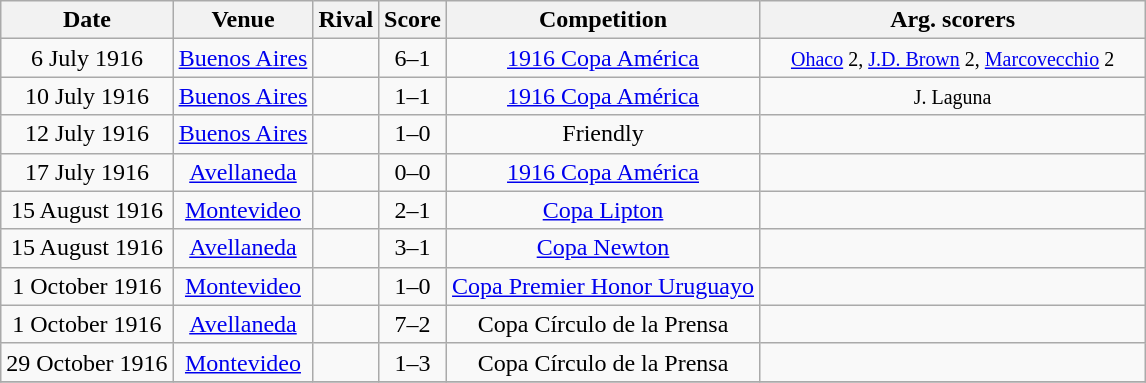<table class="wikitable sortable"  style="text-align:center">
<tr>
<th width=0px>Date</th>
<th width=0px>Venue</th>
<th width=0px>Rival</th>
<th width=0px>Score</th>
<th width=0px>Competition</th>
<th width=250px>Arg. scorers</th>
</tr>
<tr>
<td>6 July 1916</td>
<td><a href='#'>Buenos Aires</a></td>
<td></td>
<td>6–1</td>
<td><a href='#'>1916 Copa América</a></td>
<td><small><a href='#'>Ohaco</a> 2, <a href='#'>J.D. Brown</a> 2, <a href='#'>Marcovecchio</a> 2 </small></td>
</tr>
<tr>
<td>10 July 1916</td>
<td><a href='#'>Buenos Aires</a></td>
<td></td>
<td>1–1</td>
<td><a href='#'>1916 Copa América</a></td>
<td><small> J. Laguna </small></td>
</tr>
<tr>
<td>12 July 1916</td>
<td><a href='#'>Buenos Aires</a></td>
<td></td>
<td>1–0</td>
<td>Friendly</td>
<td></td>
</tr>
<tr>
<td>17 July 1916</td>
<td><a href='#'>Avellaneda</a></td>
<td></td>
<td>0–0</td>
<td><a href='#'>1916 Copa América</a></td>
<td></td>
</tr>
<tr>
<td>15 August 1916</td>
<td><a href='#'>Montevideo</a></td>
<td></td>
<td>2–1</td>
<td><a href='#'>Copa Lipton</a></td>
<td></td>
</tr>
<tr>
<td>15 August 1916</td>
<td><a href='#'>Avellaneda</a></td>
<td></td>
<td>3–1</td>
<td><a href='#'>Copa Newton</a></td>
<td></td>
</tr>
<tr>
<td>1 October 1916</td>
<td><a href='#'>Montevideo</a></td>
<td></td>
<td>1–0</td>
<td><a href='#'>Copa Premier Honor Uruguayo</a></td>
<td></td>
</tr>
<tr>
<td>1 October 1916</td>
<td><a href='#'>Avellaneda</a></td>
<td></td>
<td>7–2</td>
<td>Copa Círculo de la Prensa</td>
<td></td>
</tr>
<tr>
<td>29 October 1916</td>
<td><a href='#'>Montevideo</a></td>
<td></td>
<td>1–3</td>
<td>Copa Círculo de la Prensa</td>
<td></td>
</tr>
<tr>
</tr>
</table>
